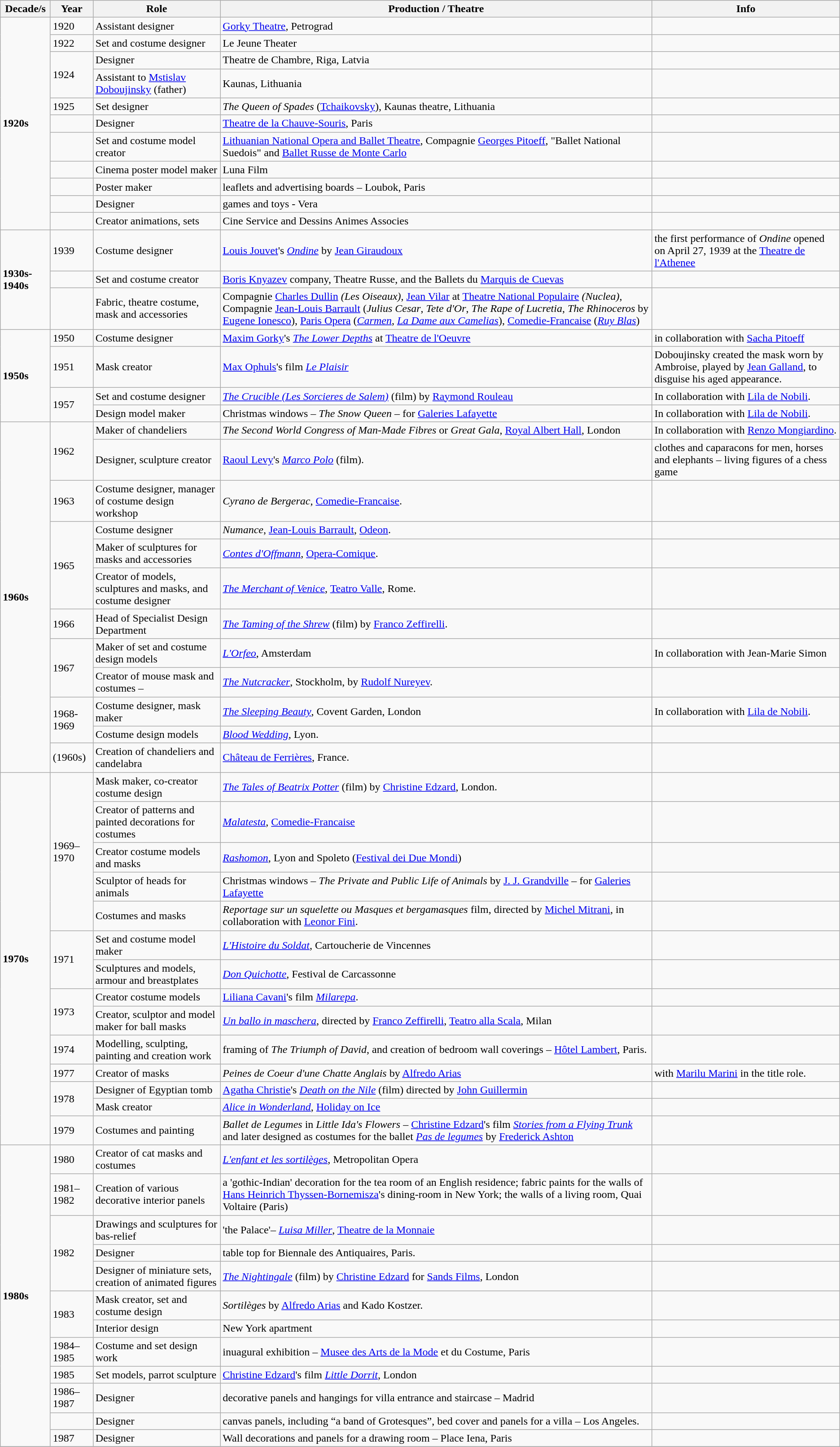<table class="wikitable">
<tr>
<th>Decade/s</th>
<th>Year</th>
<th>Role</th>
<th>Production   / Theatre</th>
<th>Info</th>
</tr>
<tr>
<td rowspan="11"><strong>1920s</strong></td>
<td>1920</td>
<td>Assistant designer</td>
<td><a href='#'>Gorky Theatre</a>, Petrograd</td>
<td></td>
</tr>
<tr>
<td>1922</td>
<td>Set and costume designer</td>
<td>Le Jeune Theater</td>
<td></td>
</tr>
<tr>
<td rowspan="2">1924</td>
<td>Designer</td>
<td>Theatre de Chambre, Riga, Latvia </td>
<td></td>
</tr>
<tr>
<td>Assistant to  <a href='#'>Mstislav Doboujinsky</a> (father)</td>
<td>Kaunas, Lithuania </td>
<td></td>
</tr>
<tr>
<td>1925</td>
<td>Set designer</td>
<td><em>The Queen of Spades</em> (<a href='#'>Tchaikovsky</a>), Kaunas theatre, Lithuania </td>
<td></td>
</tr>
<tr>
<td></td>
<td>Designer</td>
<td><a href='#'>Theatre de la Chauve-Souris</a>, Paris </td>
<td></td>
</tr>
<tr>
<td></td>
<td>Set and costume model creator</td>
<td><a href='#'>Lithuanian National Opera and Ballet Theatre</a>, Compagnie <a href='#'>Georges Pitoeff</a>, "Ballet National Suedois" and <a href='#'>Ballet Russe de Monte Carlo</a></td>
<td></td>
</tr>
<tr>
<td></td>
<td>Cinema poster model maker</td>
<td>Luna Film</td>
<td></td>
</tr>
<tr>
<td></td>
<td>Poster maker</td>
<td>leaflets and advertising boards – Loubok, Paris</td>
<td></td>
</tr>
<tr>
<td></td>
<td>Designer</td>
<td>games and toys - Vera</td>
<td></td>
</tr>
<tr>
<td></td>
<td>Creator animations, sets</td>
<td>Cine Service and Dessins Animes Associes</td>
<td></td>
</tr>
<tr>
<td rowspan="3"><strong>1930s-1940s</strong></td>
<td>1939</td>
<td>Costume designer</td>
<td><a href='#'>Louis Jouvet</a>'s <em><a href='#'>Ondine</a></em> by <a href='#'>Jean Giraudoux</a></td>
<td>the first performance of <em>Ondine</em> opened on April 27, 1939 at the <a href='#'>Theatre de l'Athenee</a></td>
</tr>
<tr>
<td></td>
<td>Set and costume creator</td>
<td><a href='#'>Boris Knyazev</a> company, Theatre Russe, and the Ballets du <a href='#'>Marquis de Cuevas</a></td>
<td></td>
</tr>
<tr>
<td></td>
<td>Fabric, theatre costume, mask and accessories</td>
<td>Compagnie <a href='#'>Charles Dullin</a> <em>(Les Oiseaux)</em>, <a href='#'>Jean Vilar</a> at <a href='#'>Theatre National Populaire</a> <em>(Nuclea)</em>, Compagnie <a href='#'>Jean-Louis Barrault</a> (<em>Julius Cesar</em>, <em>Tete d'Or</em>, <em>The Rape of Lucretia</em>, <em>The Rhinoceros</em> by <a href='#'>Eugene Ionesco</a>), <a href='#'>Paris Opera</a> (<em><a href='#'>Carmen</a></em>,  <em><a href='#'>La Dame aux Camelias</a></em>), <a href='#'>Comedie-Francaise</a> (<em><a href='#'>Ruy Blas</a></em>) </td>
<td></td>
</tr>
<tr>
<td rowspan="4"><strong>1950s</strong></td>
<td>1950</td>
<td>Costume designer</td>
<td><a href='#'>Maxim Gorky</a>'s <em><a href='#'>The Lower Depths</a></em> at <a href='#'>Theatre de l'Oeuvre</a></td>
<td>in collaboration with <a href='#'>Sacha Pitoeff</a></td>
</tr>
<tr>
<td>1951</td>
<td>Mask creator</td>
<td><a href='#'>Max Ophuls</a>'s film <em><a href='#'>Le Plaisir</a></em></td>
<td>Doboujinsky created the mask worn by Ambroise, played by <a href='#'>Jean Galland</a>, to disguise his aged appearance.</td>
</tr>
<tr>
<td rowspan="2">1957</td>
<td>Set and costume designer</td>
<td><em><a href='#'>The Crucible (Les Sorcieres de Salem)</a></em> (film) by <a href='#'>Raymond Rouleau</a></td>
<td>In collaboration with <a href='#'>Lila de Nobili</a>.</td>
</tr>
<tr>
<td>Design model maker</td>
<td>Christmas windows – <em>The Snow Queen</em> – for <a href='#'>Galeries Lafayette</a></td>
<td>In collaboration with <a href='#'>Lila de Nobili</a>.</td>
</tr>
<tr>
<td rowspan="12"><strong>1960s</strong></td>
<td rowspan="2">1962</td>
<td>Maker of chandeliers</td>
<td><em>The Second World Congress of Man-Made Fibres</em> or <em>Great Gala</em>, <a href='#'>Royal Albert Hall</a>, London</td>
<td>In collaboration with <a href='#'>Renzo Mongiardino</a>.</td>
</tr>
<tr>
<td>Designer, sculpture creator</td>
<td><a href='#'>Raoul Levy</a>'s  <em><a href='#'>Marco Polo</a></em> (film).</td>
<td>clothes and caparacons for men, horses and elephants – living figures of a chess game </td>
</tr>
<tr>
<td>1963</td>
<td>Costume designer, manager of costume design workshop</td>
<td><em>Cyrano de Bergerac</em>, <a href='#'>Comedie-Francaise</a>.</td>
<td></td>
</tr>
<tr>
<td rowspan="3">1965</td>
<td>Costume designer</td>
<td><em>Numance</em>, <a href='#'>Jean-Louis Barrault</a>, <a href='#'>Odeon</a>.</td>
<td></td>
</tr>
<tr>
<td>Maker of sculptures for masks and accessories</td>
<td><em><a href='#'>Contes d'Offmann</a></em>, <a href='#'>Opera-Comique</a>.</td>
<td></td>
</tr>
<tr>
<td>Creator of models, sculptures and masks, and costume designer</td>
<td><em><a href='#'>The Merchant of Venice</a></em>, <a href='#'>Teatro Valle</a>, Rome.</td>
<td></td>
</tr>
<tr>
<td>1966</td>
<td>Head of Specialist Design Department</td>
<td><em><a href='#'>The Taming of the Shrew</a></em> (film) by <a href='#'>Franco Zeffirelli</a>.</td>
<td></td>
</tr>
<tr>
<td rowspan="2">1967</td>
<td>Maker of set and costume design models</td>
<td><em><a href='#'>L'Orfeo</a></em>, Amsterdam</td>
<td>In collaboration with Jean-Marie Simon </td>
</tr>
<tr>
<td>Creator of mouse mask and costumes –</td>
<td><em><a href='#'>The Nutcracker</a></em>, Stockholm, by <a href='#'>Rudolf Nureyev</a>.</td>
<td></td>
</tr>
<tr>
<td rowspan="2">1968-1969</td>
<td>Costume designer, mask maker</td>
<td><em><a href='#'>The Sleeping Beauty</a></em>, Covent Garden, London</td>
<td>In collaboration with <a href='#'>Lila de Nobili</a>.</td>
</tr>
<tr>
<td>Costume design models</td>
<td><em><a href='#'>Blood Wedding</a></em>, Lyon.</td>
<td></td>
</tr>
<tr>
<td>(1960s)</td>
<td>Creation of chandeliers and candelabra</td>
<td><a href='#'>Château de Ferrières</a>, France.</td>
<td></td>
</tr>
<tr>
<td rowspan="14"><strong>1970s</strong></td>
<td rowspan="5">1969–1970</td>
<td>Mask maker, co-creator costume design</td>
<td><em><a href='#'>The Tales of Beatrix Potter</a></em> (film) by <a href='#'>Christine Edzard</a>, London.</td>
<td></td>
</tr>
<tr>
<td>Creator of patterns and painted decorations for costumes</td>
<td><em><a href='#'>Malatesta</a></em>, <a href='#'>Comedie-Francaise</a></td>
<td></td>
</tr>
<tr>
<td>Creator costume models and masks</td>
<td><em><a href='#'>Rashomon</a></em>, Lyon and Spoleto (<a href='#'>Festival dei Due Mondi</a>)</td>
<td></td>
</tr>
<tr>
<td>Sculptor of heads for animals</td>
<td>Christmas windows – <em>The Private and Public Life of Animals</em> by <a href='#'>J. J. Grandville</a> – for <a href='#'>Galeries Lafayette</a></td>
<td></td>
</tr>
<tr>
<td>Costumes and masks</td>
<td><em>Reportage sur un squelette ou Masques et bergamasques</em> film, directed by <a href='#'>Michel Mitrani</a>, in collaboration with <a href='#'>Leonor Fini</a>.</td>
<td></td>
</tr>
<tr>
<td rowspan="2">1971</td>
<td>Set and costume model maker</td>
<td><em><a href='#'>L'Histoire du Soldat</a></em>, Cartoucherie de Vincennes</td>
<td></td>
</tr>
<tr>
<td>Sculptures and models, armour and breastplates</td>
<td><em><a href='#'>Don Quichotte</a></em>, Festival de Carcassonne</td>
<td></td>
</tr>
<tr>
<td rowspan="2">1973</td>
<td>Creator costume models</td>
<td><a href='#'>Liliana Cavani</a>'s film <em><a href='#'>Milarepa</a></em>.</td>
<td></td>
</tr>
<tr>
<td>Creator, sculptor and model maker for ball masks</td>
<td><em><a href='#'>Un ballo in maschera</a></em>, directed by <a href='#'>Franco Zeffirelli</a>, <a href='#'>Teatro alla Scala</a>, Milan</td>
<td></td>
</tr>
<tr>
<td>1974</td>
<td>Modelling, sculpting, painting and creation work</td>
<td>framing of <em>The Triumph of David</em>, and creation of bedroom wall coverings – <a href='#'>Hôtel Lambert</a>, Paris.</td>
<td></td>
</tr>
<tr>
<td>1977</td>
<td>Creator of masks</td>
<td><em>Peines de Coeur d'une Chatte Anglais</em> by <a href='#'>Alfredo Arias</a></td>
<td>with <a href='#'>Marilu Marini</a> in the title role.</td>
</tr>
<tr>
<td rowspan="2">1978</td>
<td>Designer of Egyptian tomb</td>
<td><a href='#'>Agatha Christie</a>'s <em><a href='#'>Death on the Nile</a></em> (film) directed by <a href='#'>John Guillermin</a></td>
<td></td>
</tr>
<tr>
<td>Mask creator</td>
<td><em><a href='#'>Alice in Wonderland</a></em>, <a href='#'>Holiday on Ice</a></td>
<td></td>
</tr>
<tr>
<td>1979</td>
<td>Costumes and painting</td>
<td><em>Ballet de Legumes</em> in <em>Little Ida's Flowers</em> – <a href='#'>Christine Edzard</a>'s film <em><a href='#'>Stories from a Flying Trunk</a></em> and later designed as costumes for the ballet <em><a href='#'>Pas de legumes</a></em> by <a href='#'>Frederick Ashton</a></td>
<td></td>
</tr>
<tr>
<td rowspan="12"><strong>1980s</strong></td>
<td>1980</td>
<td>Creator of cat masks and costumes</td>
<td><em><a href='#'>L'enfant et les sortilèges</a></em>, Metropolitan Opera</td>
<td></td>
</tr>
<tr>
<td>1981–1982</td>
<td>Creation of various decorative interior panels</td>
<td>a 'gothic-Indian' decoration for the tea room of an English residence; fabric paints for the walls of <a href='#'>Hans Heinrich Thyssen-Bornemisza</a>'s dining-room in New York; the walls of a living room, Quai Voltaire (Paris)</td>
<td></td>
</tr>
<tr>
<td rowspan="3">1982</td>
<td>Drawings and sculptures for bas-relief</td>
<td>'the Palace'– <em><a href='#'>Luisa Miller</a></em>, <a href='#'>Theatre de la Monnaie</a></td>
<td></td>
</tr>
<tr>
<td>Designer</td>
<td>table top for Biennale des Antiquaires, Paris.</td>
<td></td>
</tr>
<tr>
<td>Designer of miniature sets, creation of animated figures</td>
<td><em><a href='#'>The Nightingale</a></em> (film) by <a href='#'>Christine Edzard</a> for <a href='#'>Sands Films</a>, London</td>
<td></td>
</tr>
<tr>
<td rowspan="2">1983</td>
<td>Mask creator, set and costume design</td>
<td><em>Sortilèges</em> by <a href='#'>Alfredo Arias</a> and Kado Kostzer.</td>
<td></td>
</tr>
<tr>
<td>Interior design</td>
<td>New York apartment</td>
<td></td>
</tr>
<tr>
<td>1984–1985</td>
<td>Costume and set design work</td>
<td>inuagural exhibition – <a href='#'>Musee des Arts de la Mode</a> et du Costume, Paris</td>
<td></td>
</tr>
<tr>
<td>1985</td>
<td>Set models, parrot sculpture</td>
<td><a href='#'>Christine Edzard</a>'s film  <em><a href='#'>Little Dorrit</a></em>, London</td>
<td></td>
</tr>
<tr>
<td>1986–1987</td>
<td>Designer</td>
<td>decorative panels and hangings for villa entrance and staircase – Madrid</td>
<td></td>
</tr>
<tr>
<td></td>
<td>Designer</td>
<td>canvas panels, including “a band of Grotesques”, bed cover and panels for a villa – Los Angeles.</td>
<td></td>
</tr>
<tr>
<td>1987</td>
<td>Designer</td>
<td>Wall decorations and panels for a drawing room – Place Iena, Paris</td>
<td></td>
</tr>
<tr>
</tr>
</table>
